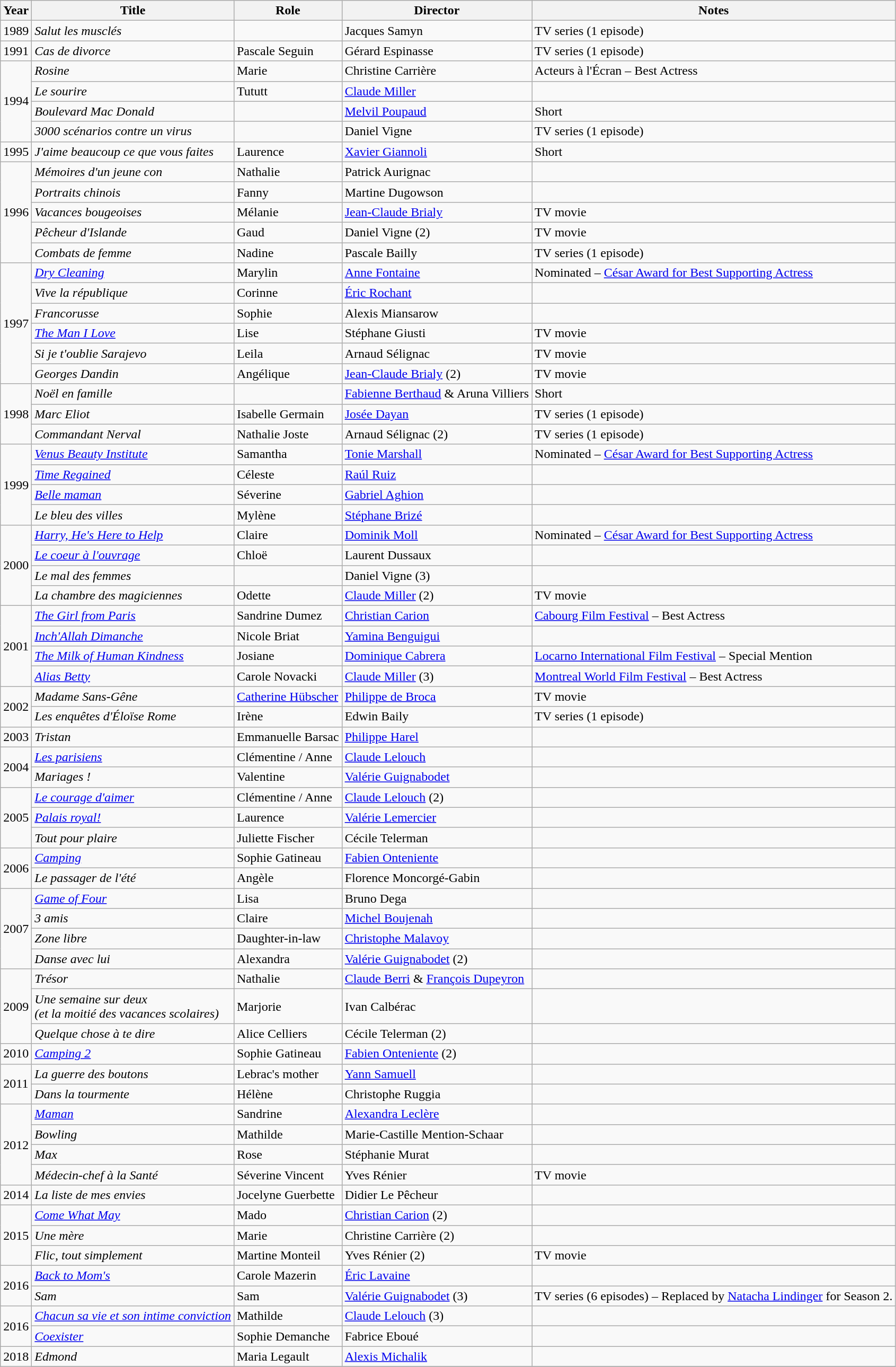<table class="wikitable sortable">
<tr>
<th>Year</th>
<th>Title</th>
<th>Role</th>
<th>Director</th>
<th class="unsortable">Notes</th>
</tr>
<tr>
<td rowspan=1>1989</td>
<td><em>Salut les musclés</em></td>
<td></td>
<td>Jacques Samyn</td>
<td>TV series (1 episode)</td>
</tr>
<tr>
<td rowspan=1>1991</td>
<td><em>Cas de divorce</em></td>
<td>Pascale Seguin</td>
<td>Gérard Espinasse</td>
<td>TV series (1 episode)</td>
</tr>
<tr>
<td rowspan=4>1994</td>
<td><em>Rosine</em></td>
<td>Marie</td>
<td>Christine Carrière</td>
<td>Acteurs à l'Écran – Best Actress</td>
</tr>
<tr>
<td><em>Le sourire</em></td>
<td>Tututt</td>
<td><a href='#'>Claude Miller</a></td>
<td></td>
</tr>
<tr>
<td><em>Boulevard Mac Donald</em></td>
<td></td>
<td><a href='#'>Melvil Poupaud</a></td>
<td>Short</td>
</tr>
<tr>
<td><em>3000 scénarios contre un virus</em></td>
<td></td>
<td>Daniel Vigne</td>
<td>TV series (1 episode)</td>
</tr>
<tr>
<td rowspan=1>1995</td>
<td><em>J'aime beaucoup ce que vous faites</em></td>
<td>Laurence</td>
<td><a href='#'>Xavier Giannoli</a></td>
<td>Short</td>
</tr>
<tr>
<td rowspan=5>1996</td>
<td><em>Mémoires d'un jeune con</em></td>
<td>Nathalie</td>
<td>Patrick Aurignac</td>
<td></td>
</tr>
<tr>
<td><em>Portraits chinois</em></td>
<td>Fanny</td>
<td>Martine Dugowson</td>
<td></td>
</tr>
<tr>
<td><em>Vacances bougeoises</em></td>
<td>Mélanie</td>
<td><a href='#'>Jean-Claude Brialy</a></td>
<td>TV movie</td>
</tr>
<tr>
<td><em>Pêcheur d'Islande</em></td>
<td>Gaud</td>
<td>Daniel Vigne (2)</td>
<td>TV movie</td>
</tr>
<tr>
<td><em>Combats de femme</em></td>
<td>Nadine</td>
<td>Pascale Bailly</td>
<td>TV series (1 episode)</td>
</tr>
<tr>
<td rowspan=6>1997</td>
<td><em><a href='#'>Dry Cleaning</a></em></td>
<td>Marylin</td>
<td><a href='#'>Anne Fontaine</a></td>
<td>Nominated – <a href='#'>César Award for Best Supporting Actress</a></td>
</tr>
<tr>
<td><em>Vive la république</em></td>
<td>Corinne</td>
<td><a href='#'>Éric Rochant</a></td>
<td></td>
</tr>
<tr>
<td><em>Francorusse</em></td>
<td>Sophie</td>
<td>Alexis Miansarow</td>
<td></td>
</tr>
<tr>
<td><em><a href='#'>The Man I Love</a></em></td>
<td>Lise</td>
<td>Stéphane Giusti</td>
<td>TV movie</td>
</tr>
<tr>
<td><em>Si je t'oublie Sarajevo</em></td>
<td>Leila</td>
<td>Arnaud Sélignac</td>
<td>TV movie</td>
</tr>
<tr>
<td><em>Georges Dandin</em></td>
<td>Angélique</td>
<td><a href='#'>Jean-Claude Brialy</a> (2)</td>
<td>TV movie</td>
</tr>
<tr>
<td rowspan=3>1998</td>
<td><em>Noël en famille</em></td>
<td></td>
<td><a href='#'>Fabienne Berthaud</a> & Aruna Villiers</td>
<td>Short</td>
</tr>
<tr>
<td><em>Marc Eliot</em></td>
<td>Isabelle Germain</td>
<td><a href='#'>Josée Dayan</a></td>
<td>TV series (1 episode)</td>
</tr>
<tr>
<td><em>Commandant Nerval</em></td>
<td>Nathalie Joste</td>
<td>Arnaud Sélignac (2)</td>
<td>TV series (1 episode)</td>
</tr>
<tr>
<td rowspan=4>1999</td>
<td><em><a href='#'>Venus Beauty Institute</a></em></td>
<td>Samantha</td>
<td><a href='#'>Tonie Marshall</a></td>
<td>Nominated – <a href='#'>César Award for Best Supporting Actress</a></td>
</tr>
<tr>
<td><em><a href='#'>Time Regained</a></em></td>
<td>Céleste</td>
<td><a href='#'>Raúl Ruiz</a></td>
<td></td>
</tr>
<tr>
<td><em><a href='#'>Belle maman</a></em></td>
<td>Séverine</td>
<td><a href='#'>Gabriel Aghion</a></td>
<td></td>
</tr>
<tr>
<td><em>Le bleu des villes</em></td>
<td>Mylène</td>
<td><a href='#'>Stéphane Brizé</a></td>
<td></td>
</tr>
<tr>
<td rowspan=4>2000</td>
<td><em><a href='#'>Harry, He's Here to Help</a></em></td>
<td>Claire</td>
<td><a href='#'>Dominik Moll</a></td>
<td>Nominated – <a href='#'>César Award for Best Supporting Actress</a></td>
</tr>
<tr>
<td><em><a href='#'>Le coeur à l'ouvrage</a></em></td>
<td>Chloë</td>
<td>Laurent Dussaux</td>
<td></td>
</tr>
<tr>
<td><em>Le mal des femmes</em></td>
<td></td>
<td>Daniel Vigne (3)</td>
<td></td>
</tr>
<tr>
<td><em>La chambre des magiciennes</em></td>
<td>Odette</td>
<td><a href='#'>Claude Miller</a> (2)</td>
<td>TV movie</td>
</tr>
<tr>
<td rowspan=4>2001</td>
<td><em><a href='#'>The Girl from Paris</a></em></td>
<td>Sandrine Dumez</td>
<td><a href='#'>Christian Carion</a></td>
<td><a href='#'>Cabourg Film Festival</a> – Best Actress</td>
</tr>
<tr>
<td><em><a href='#'>Inch'Allah Dimanche</a></em></td>
<td>Nicole Briat</td>
<td><a href='#'>Yamina Benguigui</a></td>
<td></td>
</tr>
<tr>
<td><em><a href='#'>The Milk of Human Kindness</a></em></td>
<td>Josiane</td>
<td><a href='#'>Dominique Cabrera</a></td>
<td><a href='#'>Locarno International Film Festival</a> – Special Mention</td>
</tr>
<tr>
<td><em><a href='#'>Alias Betty</a></em></td>
<td>Carole Novacki</td>
<td><a href='#'>Claude Miller</a> (3)</td>
<td><a href='#'>Montreal World Film Festival</a> – Best Actress</td>
</tr>
<tr>
<td rowspan=2>2002</td>
<td><em>Madame Sans-Gêne</em></td>
<td><a href='#'>Catherine Hübscher</a></td>
<td><a href='#'>Philippe de Broca</a></td>
<td>TV movie</td>
</tr>
<tr>
<td><em>Les enquêtes d'Éloïse Rome</em></td>
<td>Irène</td>
<td>Edwin Baily</td>
<td>TV series (1 episode)</td>
</tr>
<tr>
<td rowspan=1>2003</td>
<td><em>Tristan</em></td>
<td>Emmanuelle Barsac</td>
<td><a href='#'>Philippe Harel</a></td>
<td></td>
</tr>
<tr>
<td rowspan=2>2004</td>
<td><em><a href='#'>Les parisiens</a></em></td>
<td>Clémentine / Anne</td>
<td><a href='#'>Claude Lelouch</a></td>
<td></td>
</tr>
<tr>
<td><em>Mariages !</em></td>
<td>Valentine</td>
<td><a href='#'>Valérie Guignabodet</a></td>
<td></td>
</tr>
<tr>
<td rowspan=3>2005</td>
<td><em><a href='#'>Le courage d'aimer</a></em></td>
<td>Clémentine / Anne</td>
<td><a href='#'>Claude Lelouch</a> (2)</td>
<td></td>
</tr>
<tr>
<td><em><a href='#'>Palais royal!</a></em></td>
<td>Laurence</td>
<td><a href='#'>Valérie Lemercier</a></td>
<td></td>
</tr>
<tr>
<td><em>Tout pour plaire</em></td>
<td>Juliette Fischer</td>
<td>Cécile Telerman</td>
<td></td>
</tr>
<tr>
<td rowspan=2>2006</td>
<td><em><a href='#'>Camping</a></em></td>
<td>Sophie Gatineau</td>
<td><a href='#'>Fabien Onteniente</a></td>
<td></td>
</tr>
<tr>
<td><em>Le passager de l'été</em></td>
<td>Angèle</td>
<td>Florence Moncorgé-Gabin</td>
<td></td>
</tr>
<tr>
<td rowspan=4>2007</td>
<td><em><a href='#'>Game of Four</a></em></td>
<td>Lisa</td>
<td>Bruno Dega</td>
<td></td>
</tr>
<tr>
<td><em>3 amis</em></td>
<td>Claire</td>
<td><a href='#'>Michel Boujenah</a></td>
<td></td>
</tr>
<tr>
<td><em>Zone libre</em></td>
<td>Daughter-in-law</td>
<td><a href='#'>Christophe Malavoy</a></td>
<td></td>
</tr>
<tr>
<td><em>Danse avec lui</em></td>
<td>Alexandra</td>
<td><a href='#'>Valérie Guignabodet</a> (2)</td>
<td></td>
</tr>
<tr>
<td rowspan=3>2009</td>
<td><em>Trésor</em></td>
<td>Nathalie</td>
<td><a href='#'>Claude Berri</a> & <a href='#'>François Dupeyron</a></td>
<td></td>
</tr>
<tr>
<td><em>Une semaine sur deux <br>(et la moitié des vacances scolaires)</em></td>
<td>Marjorie</td>
<td>Ivan Calbérac</td>
<td></td>
</tr>
<tr>
<td><em>Quelque chose à te dire</em></td>
<td>Alice Celliers</td>
<td>Cécile Telerman (2)</td>
<td></td>
</tr>
<tr>
<td rowspan=1>2010</td>
<td><em><a href='#'>Camping 2</a></em></td>
<td>Sophie Gatineau</td>
<td><a href='#'>Fabien Onteniente</a> (2)</td>
<td></td>
</tr>
<tr>
<td rowspan=2>2011</td>
<td><em>La guerre des boutons</em></td>
<td>Lebrac's mother</td>
<td><a href='#'>Yann Samuell</a></td>
<td></td>
</tr>
<tr>
<td><em>Dans la tourmente</em></td>
<td>Hélène</td>
<td>Christophe Ruggia</td>
<td></td>
</tr>
<tr>
<td rowspan=4>2012</td>
<td><em><a href='#'>Maman</a></em></td>
<td>Sandrine</td>
<td><a href='#'>Alexandra Leclère</a></td>
<td></td>
</tr>
<tr>
<td><em>Bowling</em></td>
<td>Mathilde</td>
<td>Marie-Castille Mention-Schaar</td>
<td></td>
</tr>
<tr>
<td><em>Max</em></td>
<td>Rose</td>
<td>Stéphanie Murat</td>
<td></td>
</tr>
<tr>
<td><em>Médecin-chef à la Santé</em></td>
<td>Séverine Vincent</td>
<td>Yves Rénier</td>
<td>TV movie</td>
</tr>
<tr>
<td rowspan=1>2014</td>
<td><em>La liste de mes envies</em></td>
<td>Jocelyne Guerbette</td>
<td>Didier Le Pêcheur</td>
<td></td>
</tr>
<tr>
<td rowspan=3>2015</td>
<td><em><a href='#'>Come What May</a></em></td>
<td>Mado</td>
<td><a href='#'>Christian Carion</a> (2)</td>
<td></td>
</tr>
<tr>
<td><em>Une mère</em></td>
<td>Marie</td>
<td>Christine Carrière (2)</td>
<td></td>
</tr>
<tr>
<td><em>Flic, tout simplement</em></td>
<td>Martine Monteil</td>
<td>Yves Rénier (2)</td>
<td>TV movie</td>
</tr>
<tr>
<td rowspan=2>2016</td>
<td><em><a href='#'>Back to Mom's</a></em></td>
<td>Carole Mazerin</td>
<td><a href='#'>Éric Lavaine</a></td>
<td></td>
</tr>
<tr>
<td><em>Sam</em></td>
<td>Sam</td>
<td><a href='#'>Valérie Guignabodet</a> (3)</td>
<td>TV series (6 episodes) – Replaced by <a href='#'>Natacha Lindinger</a> for Season 2.</td>
</tr>
<tr>
<td rowspan=2>2016</td>
<td><em><a href='#'>Chacun sa vie et son intime conviction</a></em></td>
<td>Mathilde</td>
<td><a href='#'>Claude Lelouch</a> (3)</td>
<td></td>
</tr>
<tr>
<td><em><a href='#'>Coexister</a></em></td>
<td>Sophie Demanche</td>
<td>Fabrice Eboué</td>
<td></td>
</tr>
<tr>
<td rowspan=2>2018</td>
<td><em>Edmond</em></td>
<td>Maria Legault</td>
<td><a href='#'>Alexis Michalik</a></td>
<td></td>
</tr>
<tr>
</tr>
</table>
